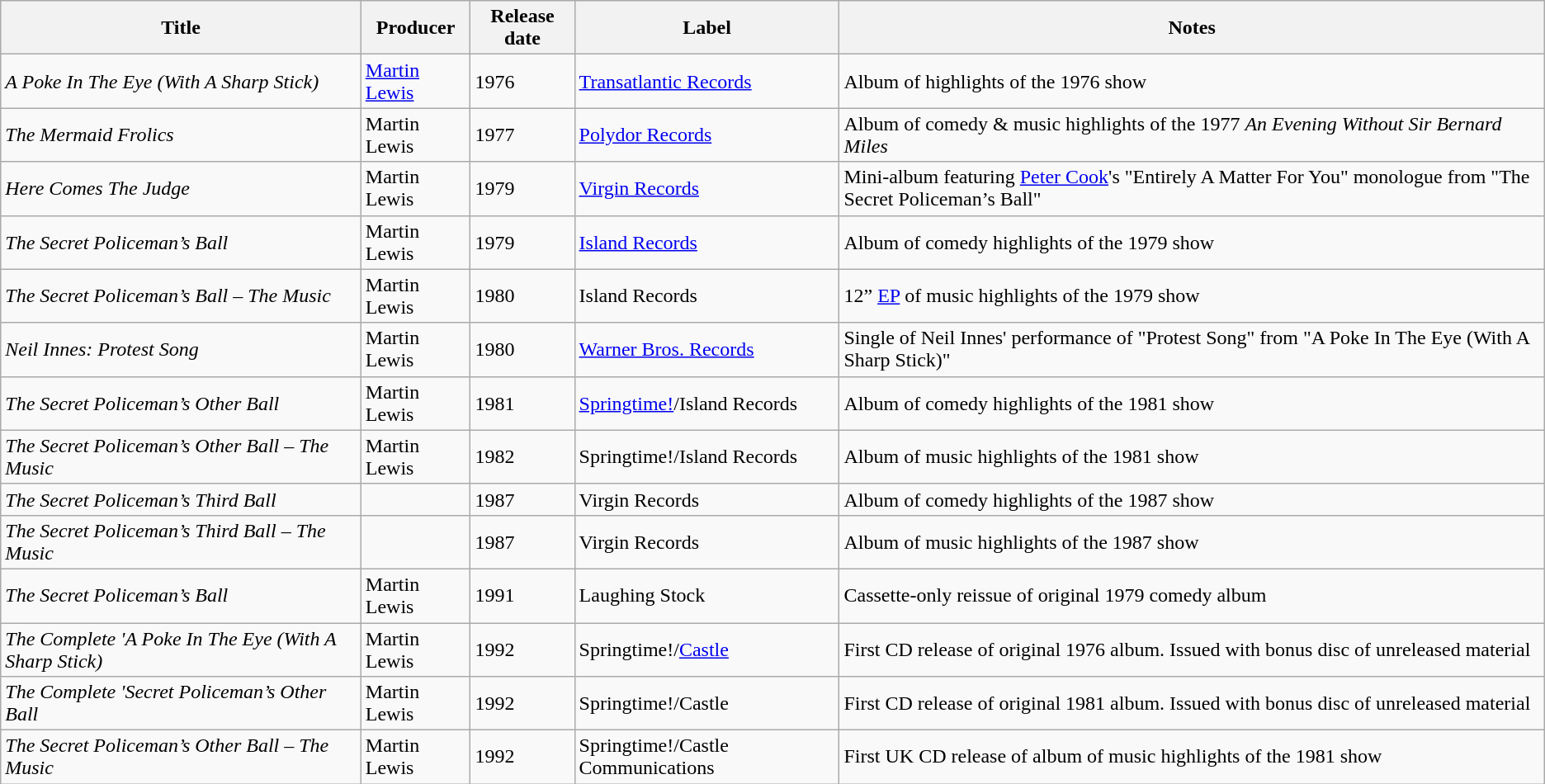<table class="wikitable">
<tr>
<th>Title</th>
<th>Producer</th>
<th>Release date</th>
<th>Label</th>
<th>Notes</th>
</tr>
<tr>
<td><em>A Poke In The Eye (With A Sharp Stick)</em></td>
<td><a href='#'>Martin Lewis</a></td>
<td>1976</td>
<td><a href='#'>Transatlantic Records</a></td>
<td>Album of highlights of the 1976 show</td>
</tr>
<tr>
<td><em>The Mermaid Frolics</em></td>
<td>Martin Lewis</td>
<td>1977</td>
<td><a href='#'>Polydor Records</a></td>
<td>Album of comedy & music highlights of the 1977  <em>An Evening Without Sir Bernard Miles</em></td>
</tr>
<tr>
<td><em>Here Comes The Judge </em></td>
<td>Martin Lewis</td>
<td>1979</td>
<td><a href='#'>Virgin Records</a></td>
<td>Mini-album featuring <a href='#'>Peter Cook</a>'s "Entirely A Matter For You" monologue from "The Secret Policeman’s Ball"</td>
</tr>
<tr>
<td><em>The Secret Policeman’s Ball</em></td>
<td>Martin Lewis</td>
<td>1979</td>
<td><a href='#'>Island Records</a></td>
<td>Album of comedy highlights of the 1979 show</td>
</tr>
<tr>
<td><em>The Secret Policeman’s Ball – The Music</em></td>
<td>Martin Lewis</td>
<td>1980</td>
<td>Island Records</td>
<td>12” <a href='#'>EP</a> of music highlights of the 1979 show</td>
</tr>
<tr>
<td><em>Neil Innes: Protest Song</em></td>
<td>Martin Lewis</td>
<td>1980</td>
<td><a href='#'>Warner Bros. Records</a></td>
<td>Single of Neil Innes' performance of "Protest Song" from "A Poke In The Eye (With A Sharp Stick)"</td>
</tr>
<tr>
<td><em>The Secret Policeman’s Other Ball</em></td>
<td>Martin Lewis</td>
<td>1981</td>
<td><a href='#'>Springtime!</a>/Island Records</td>
<td>Album of comedy highlights of the 1981 show</td>
</tr>
<tr>
<td><em>The Secret Policeman’s Other Ball – The Music</em></td>
<td>Martin Lewis</td>
<td>1982</td>
<td>Springtime!/Island Records</td>
<td>Album of music highlights of the 1981 show</td>
</tr>
<tr>
<td><em>The Secret Policeman’s Third Ball</em></td>
<td></td>
<td>1987</td>
<td>Virgin Records</td>
<td>Album of comedy highlights of the 1987 show</td>
</tr>
<tr>
<td><em>The Secret Policeman’s Third Ball – The Music</em></td>
<td></td>
<td>1987</td>
<td>Virgin Records</td>
<td>Album of music highlights of the 1987 show</td>
</tr>
<tr>
<td><em>The Secret Policeman’s Ball</em></td>
<td>Martin Lewis</td>
<td>1991</td>
<td>Laughing Stock</td>
<td>Cassette-only reissue of original 1979 comedy album</td>
</tr>
<tr>
<td><em>The Complete 'A Poke In The Eye (With A Sharp Stick)</em></td>
<td>Martin Lewis</td>
<td>1992</td>
<td>Springtime!/<a href='#'>Castle</a></td>
<td>First CD release of original 1976 album. Issued with bonus disc of unreleased material</td>
</tr>
<tr>
<td><em>The Complete 'Secret Policeman’s Other Ball</em></td>
<td>Martin Lewis</td>
<td>1992</td>
<td>Springtime!/Castle</td>
<td>First CD release of original 1981 album. Issued with bonus disc of unreleased material</td>
</tr>
<tr>
<td><em> The Secret Policeman’s Other Ball – The Music</em></td>
<td>Martin Lewis</td>
<td>1992</td>
<td>Springtime!/Castle Communications</td>
<td>First UK CD release of album of music highlights of the 1981 show</td>
</tr>
</table>
